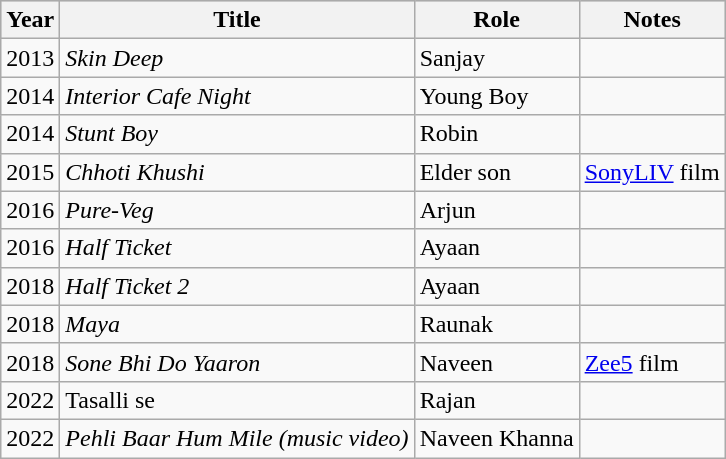<table class="wikitable sortable plainrowheaders">
<tr style="background:#ccc; text-align:center;">
<th scope="col">Year</th>
<th scope="col">Title</th>
<th scope="col">Role</th>
<th scope="col">Notes</th>
</tr>
<tr>
<td>2013</td>
<td><em>Skin Deep</em></td>
<td>Sanjay</td>
<td></td>
</tr>
<tr>
<td>2014</td>
<td><em>Interior Cafe Night</em></td>
<td>Young Boy</td>
<td></td>
</tr>
<tr>
<td>2014</td>
<td><em>Stunt Boy</em></td>
<td>Robin</td>
<td></td>
</tr>
<tr>
<td>2015</td>
<td><em>Chhoti Khushi</em></td>
<td>Elder son</td>
<td><a href='#'>SonyLIV</a> film</td>
</tr>
<tr>
<td>2016</td>
<td><em>Pure-Veg</em></td>
<td>Arjun</td>
<td></td>
</tr>
<tr>
<td>2016</td>
<td><em>Half Ticket</em></td>
<td>Ayaan</td>
<td></td>
</tr>
<tr>
<td>2018</td>
<td><em>Half Ticket 2</em></td>
<td>Ayaan</td>
<td></td>
</tr>
<tr>
<td>2018</td>
<td><em>Maya</em></td>
<td>Raunak</td>
<td></td>
</tr>
<tr>
<td>2018</td>
<td><em>Sone Bhi Do Yaaron</em></td>
<td>Naveen</td>
<td><a href='#'>Zee5</a> film</td>
</tr>
<tr>
<td>2022</td>
<td>Tasalli se</td>
<td>Rajan</td>
<td></td>
</tr>
<tr>
<td>2022</td>
<td><em>Pehli Baar Hum Mile (music video)</em></td>
<td>Naveen Khanna</td>
<td></td>
</tr>
</table>
